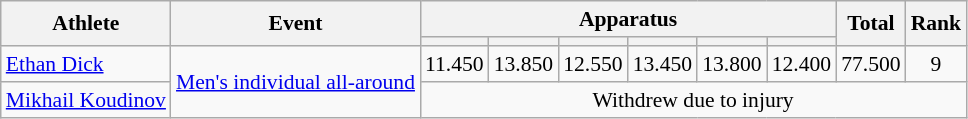<table class="wikitable" style="font-size:90%; text-align:center">
<tr>
<th rowspan=2>Athlete</th>
<th rowspan=2>Event</th>
<th colspan=6>Apparatus</th>
<th rowspan=2>Total</th>
<th rowspan=2>Rank</th>
</tr>
<tr style="font-size:95%">
<th></th>
<th></th>
<th></th>
<th></th>
<th></th>
<th></th>
</tr>
<tr>
<td align=left><a href='#'>Ethan Dick</a></td>
<td align=left rowspan=2><a href='#'>Men's individual all-around</a></td>
<td>11.450</td>
<td>13.850</td>
<td>12.550</td>
<td>13.450</td>
<td>13.800</td>
<td>12.400</td>
<td>77.500</td>
<td>9</td>
</tr>
<tr>
<td align=left><a href='#'>Mikhail Koudinov</a></td>
<td colspan=8>Withdrew due to injury</td>
</tr>
</table>
